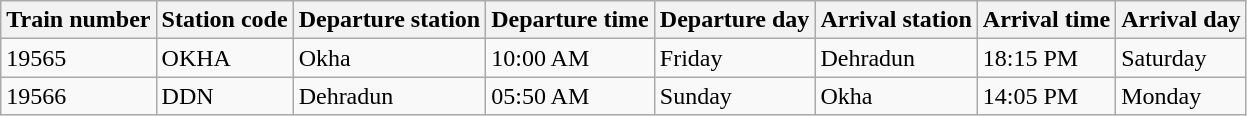<table class="wikitable">
<tr>
<th>Train number</th>
<th>Station code</th>
<th>Departure station</th>
<th>Departure time</th>
<th>Departure day</th>
<th>Arrival station</th>
<th>Arrival time</th>
<th>Arrival day</th>
</tr>
<tr>
<td>19565</td>
<td>OKHA</td>
<td>Okha</td>
<td>10:00 AM</td>
<td>Friday</td>
<td>Dehradun</td>
<td>18:15 PM</td>
<td>Saturday</td>
</tr>
<tr>
<td>19566</td>
<td>DDN</td>
<td>Dehradun</td>
<td>05:50 AM</td>
<td>Sunday</td>
<td>Okha</td>
<td>14:05 PM</td>
<td>Monday</td>
</tr>
</table>
